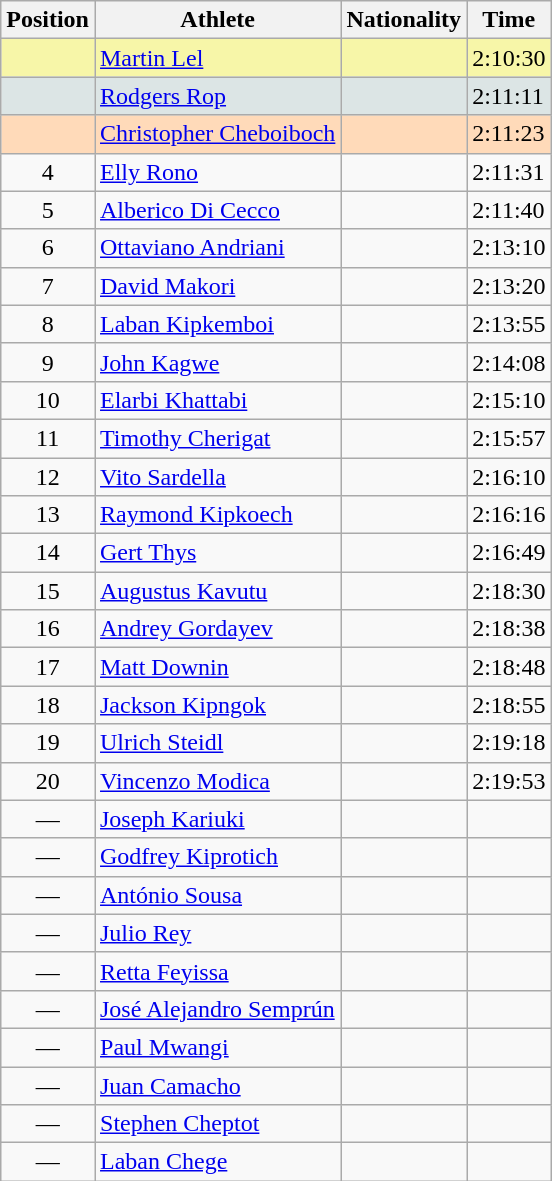<table class="wikitable sortable">
<tr>
<th>Position</th>
<th>Athlete</th>
<th>Nationality</th>
<th>Time</th>
</tr>
<tr bgcolor=#F7F6A8>
<td align=center></td>
<td><a href='#'>Martin Lel</a></td>
<td></td>
<td>2:10:30</td>
</tr>
<tr bgcolor=#DCE5E5>
<td align=center></td>
<td><a href='#'>Rodgers Rop</a></td>
<td></td>
<td>2:11:11</td>
</tr>
<tr bgcolor=#FFDAB9>
<td align=center></td>
<td><a href='#'>Christopher Cheboiboch</a></td>
<td></td>
<td>2:11:23</td>
</tr>
<tr>
<td align=center>4</td>
<td><a href='#'>Elly Rono</a></td>
<td></td>
<td>2:11:31</td>
</tr>
<tr>
<td align=center>5</td>
<td><a href='#'>Alberico Di Cecco</a></td>
<td></td>
<td>2:11:40</td>
</tr>
<tr>
<td align=center>6</td>
<td><a href='#'>Ottaviano Andriani</a></td>
<td></td>
<td>2:13:10</td>
</tr>
<tr>
<td align=center>7</td>
<td><a href='#'>David Makori</a></td>
<td></td>
<td>2:13:20</td>
</tr>
<tr>
<td align=center>8</td>
<td><a href='#'>Laban Kipkemboi</a></td>
<td></td>
<td>2:13:55</td>
</tr>
<tr>
<td align=center>9</td>
<td><a href='#'>John Kagwe</a></td>
<td></td>
<td>2:14:08</td>
</tr>
<tr>
<td align=center>10</td>
<td><a href='#'>Elarbi Khattabi</a></td>
<td></td>
<td>2:15:10</td>
</tr>
<tr>
<td align=center>11</td>
<td><a href='#'>Timothy Cherigat</a></td>
<td></td>
<td>2:15:57</td>
</tr>
<tr>
<td align=center>12</td>
<td><a href='#'>Vito Sardella</a></td>
<td></td>
<td>2:16:10</td>
</tr>
<tr>
<td align=center>13</td>
<td><a href='#'>Raymond Kipkoech</a></td>
<td></td>
<td>2:16:16</td>
</tr>
<tr>
<td align=center>14</td>
<td><a href='#'>Gert Thys</a></td>
<td></td>
<td>2:16:49</td>
</tr>
<tr>
<td align=center>15</td>
<td><a href='#'>Augustus Kavutu</a></td>
<td></td>
<td>2:18:30</td>
</tr>
<tr>
<td align=center>16</td>
<td><a href='#'>Andrey Gordayev</a></td>
<td></td>
<td>2:18:38</td>
</tr>
<tr>
<td align=center>17</td>
<td><a href='#'>Matt Downin</a></td>
<td></td>
<td>2:18:48</td>
</tr>
<tr>
<td align=center>18</td>
<td><a href='#'>Jackson Kipngok</a></td>
<td></td>
<td>2:18:55</td>
</tr>
<tr>
<td align=center>19</td>
<td><a href='#'>Ulrich Steidl</a></td>
<td></td>
<td>2:19:18</td>
</tr>
<tr>
<td align=center>20</td>
<td><a href='#'>Vincenzo Modica</a></td>
<td></td>
<td>2:19:53</td>
</tr>
<tr>
<td align=center>—</td>
<td><a href='#'>Joseph Kariuki</a></td>
<td></td>
<td></td>
</tr>
<tr>
<td align=center>—</td>
<td><a href='#'>Godfrey Kiprotich</a></td>
<td></td>
<td></td>
</tr>
<tr>
<td align=center>—</td>
<td><a href='#'>António Sousa</a></td>
<td></td>
<td></td>
</tr>
<tr>
<td align=center>—</td>
<td><a href='#'>Julio Rey</a></td>
<td></td>
<td></td>
</tr>
<tr>
<td align=center>—</td>
<td><a href='#'>Retta Feyissa</a></td>
<td></td>
<td></td>
</tr>
<tr>
<td align=center>—</td>
<td><a href='#'>José Alejandro Semprún</a></td>
<td></td>
<td></td>
</tr>
<tr>
<td align=center>—</td>
<td><a href='#'>Paul Mwangi</a></td>
<td></td>
<td></td>
</tr>
<tr>
<td align=center>—</td>
<td><a href='#'>Juan Camacho</a></td>
<td></td>
<td></td>
</tr>
<tr>
<td align=center>—</td>
<td><a href='#'>Stephen Cheptot</a></td>
<td></td>
<td></td>
</tr>
<tr>
<td align=center>—</td>
<td><a href='#'>Laban Chege</a></td>
<td></td>
<td></td>
</tr>
</table>
